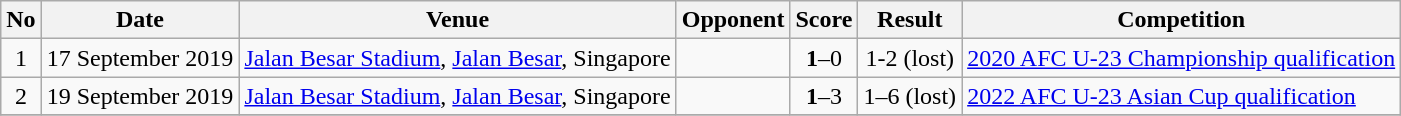<table class="wikitable">
<tr>
<th>No</th>
<th>Date</th>
<th>Venue</th>
<th>Opponent</th>
<th>Score</th>
<th>Result</th>
<th>Competition</th>
</tr>
<tr>
<td align=center>1</td>
<td>17 September 2019</td>
<td><a href='#'>Jalan Besar Stadium</a>, <a href='#'>Jalan Besar</a>, Singapore</td>
<td></td>
<td align=center><strong>1</strong>–0</td>
<td align=center>1-2 (lost)</td>
<td><a href='#'>2020 AFC U-23 Championship qualification</a></td>
</tr>
<tr>
<td align=center>2</td>
<td>19 September 2019</td>
<td><a href='#'>Jalan Besar Stadium</a>, <a href='#'>Jalan Besar</a>, Singapore</td>
<td></td>
<td align=center><strong>1</strong>–3</td>
<td align=center>1–6 (lost)</td>
<td><a href='#'>2022 AFC U-23 Asian Cup qualification</a></td>
</tr>
<tr>
</tr>
</table>
